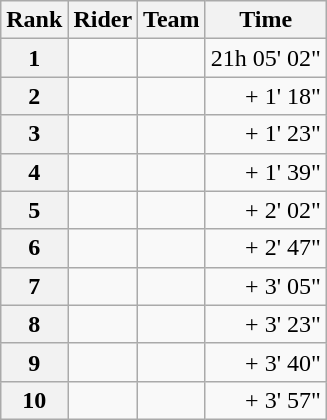<table class="wikitable" margin-bottom:0;">
<tr>
<th scope="col">Rank</th>
<th scope="col">Rider</th>
<th scope="col">Team</th>
<th scope="col">Time</th>
</tr>
<tr>
<th scope="row">1</th>
<td> </td>
<td></td>
<td align="right">21h 05' 02"</td>
</tr>
<tr>
<th scope="row">2</th>
<td></td>
<td></td>
<td align="right">+ 1' 18"</td>
</tr>
<tr>
<th scope="row">3</th>
<td></td>
<td></td>
<td align="right">+ 1' 23"</td>
</tr>
<tr>
<th scope="row">4</th>
<td> </td>
<td></td>
<td align="right">+ 1' 39"</td>
</tr>
<tr>
<th scope="row">5</th>
<td></td>
<td></td>
<td align="right">+ 2' 02"</td>
</tr>
<tr>
<th scope="row">6</th>
<td></td>
<td></td>
<td align="right">+ 2' 47"</td>
</tr>
<tr>
<th scope="row">7</th>
<td></td>
<td></td>
<td align="right">+ 3' 05"</td>
</tr>
<tr>
<th scope="row">8</th>
<td></td>
<td></td>
<td align="right">+ 3' 23"</td>
</tr>
<tr>
<th scope="row">9</th>
<td></td>
<td></td>
<td align="right">+ 3' 40"</td>
</tr>
<tr>
<th scope="row">10</th>
<td></td>
<td></td>
<td align="right">+ 3' 57"</td>
</tr>
</table>
